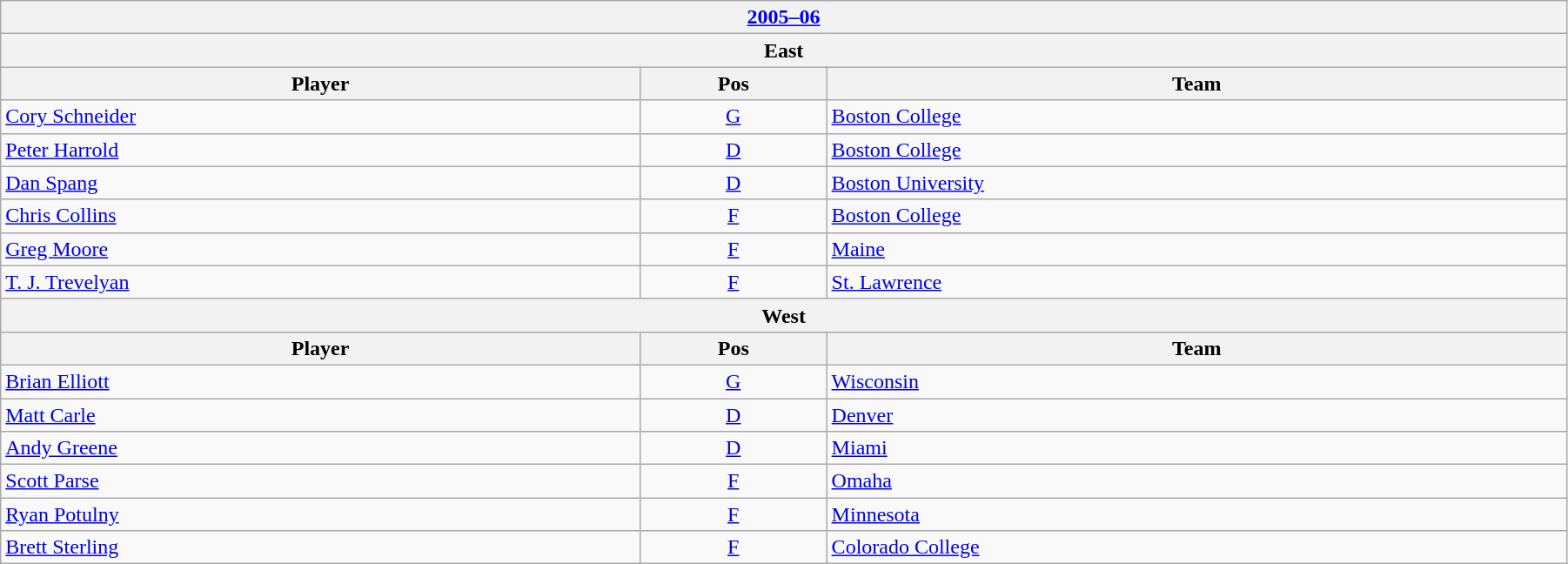<table class="wikitable" width=95%>
<tr>
<th colspan=3><a href='#'>2005–06</a></th>
</tr>
<tr>
<th colspan=3><strong>East</strong></th>
</tr>
<tr>
<th>Player</th>
<th>Pos</th>
<th>Team</th>
</tr>
<tr>
<td><a href='#'>Cory Schneider</a></td>
<td style="text-align:center;"><a href='#'>G</a></td>
<td><a href='#'>Boston College</a></td>
</tr>
<tr>
<td><a href='#'>Peter Harrold</a></td>
<td style="text-align:center;"><a href='#'>D</a></td>
<td><a href='#'>Boston College</a></td>
</tr>
<tr>
<td><a href='#'>Dan Spang</a></td>
<td style="text-align:center;"><a href='#'>D</a></td>
<td><a href='#'>Boston University</a></td>
</tr>
<tr>
<td><a href='#'>Chris Collins</a></td>
<td style="text-align:center;"><a href='#'>F</a></td>
<td><a href='#'>Boston College</a></td>
</tr>
<tr>
<td><a href='#'>Greg Moore</a></td>
<td style="text-align:center;"><a href='#'>F</a></td>
<td><a href='#'>Maine</a></td>
</tr>
<tr>
<td><a href='#'>T. J. Trevelyan</a></td>
<td style="text-align:center;"><a href='#'>F</a></td>
<td><a href='#'>St. Lawrence</a></td>
</tr>
<tr>
<th colspan=3><strong>West</strong></th>
</tr>
<tr>
<th>Player</th>
<th>Pos</th>
<th>Team</th>
</tr>
<tr>
<td><a href='#'>Brian Elliott</a></td>
<td style="text-align:center;"><a href='#'>G</a></td>
<td><a href='#'>Wisconsin</a></td>
</tr>
<tr>
<td><a href='#'>Matt Carle</a></td>
<td style="text-align:center;"><a href='#'>D</a></td>
<td><a href='#'>Denver</a></td>
</tr>
<tr>
<td><a href='#'>Andy Greene</a></td>
<td style="text-align:center;"><a href='#'>D</a></td>
<td><a href='#'>Miami</a></td>
</tr>
<tr>
<td><a href='#'>Scott Parse</a></td>
<td style="text-align:center;"><a href='#'>F</a></td>
<td><a href='#'>Omaha</a></td>
</tr>
<tr>
<td><a href='#'>Ryan Potulny</a></td>
<td style="text-align:center;"><a href='#'>F</a></td>
<td><a href='#'>Minnesota</a></td>
</tr>
<tr>
<td><a href='#'>Brett Sterling</a></td>
<td style="text-align:center;"><a href='#'>F</a></td>
<td><a href='#'>Colorado College</a></td>
</tr>
</table>
